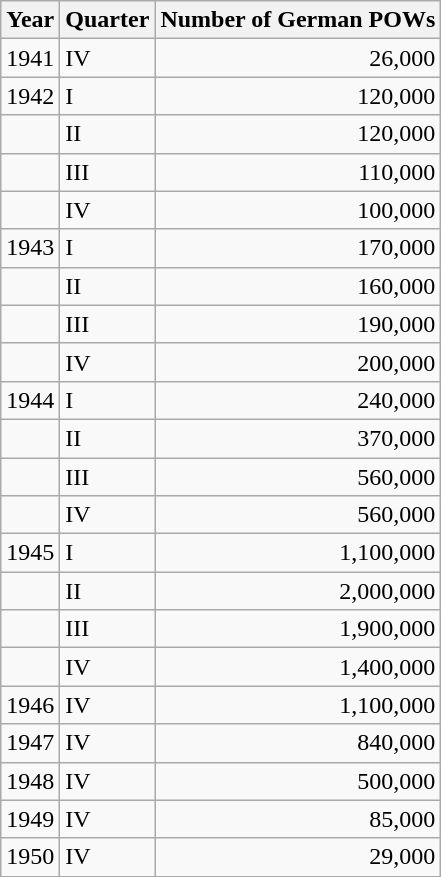<table class="wikitable">
<tr>
<th>Year</th>
<th>Quarter</th>
<th>Number of German POWs</th>
</tr>
<tr>
<td>1941</td>
<td>IV</td>
<td align="right">26,000</td>
</tr>
<tr>
<td>1942</td>
<td>I</td>
<td align="right">120,000</td>
</tr>
<tr>
<td></td>
<td>II</td>
<td align="right">120,000</td>
</tr>
<tr>
<td></td>
<td>III</td>
<td align="right">110,000</td>
</tr>
<tr>
<td></td>
<td>IV</td>
<td align="right">100,000</td>
</tr>
<tr>
<td>1943</td>
<td>I</td>
<td align="right">170,000</td>
</tr>
<tr>
<td></td>
<td>II</td>
<td align="right">160,000</td>
</tr>
<tr>
<td></td>
<td>III</td>
<td align="right">190,000</td>
</tr>
<tr>
<td></td>
<td>IV</td>
<td align="right">200,000</td>
</tr>
<tr>
<td>1944</td>
<td>I</td>
<td align="right">240,000</td>
</tr>
<tr>
<td></td>
<td>II</td>
<td align="right">370,000</td>
</tr>
<tr>
<td></td>
<td>III</td>
<td align="right">560,000</td>
</tr>
<tr>
<td></td>
<td>IV</td>
<td align="right">560,000</td>
</tr>
<tr>
<td>1945</td>
<td>I</td>
<td align="right">1,100,000</td>
</tr>
<tr>
<td></td>
<td>II</td>
<td align="right">2,000,000</td>
</tr>
<tr>
<td></td>
<td>III</td>
<td align="right">1,900,000</td>
</tr>
<tr>
<td></td>
<td>IV</td>
<td align="right">1,400,000</td>
</tr>
<tr>
<td>1946</td>
<td>IV</td>
<td align="right">1,100,000</td>
</tr>
<tr>
<td>1947</td>
<td>IV</td>
<td align="right">840,000</td>
</tr>
<tr>
<td>1948</td>
<td>IV</td>
<td align="right">500,000</td>
</tr>
<tr>
<td>1949</td>
<td>IV</td>
<td align="right">85,000</td>
</tr>
<tr>
<td>1950</td>
<td>IV</td>
<td align="right">29,000</td>
</tr>
<tr>
</tr>
</table>
